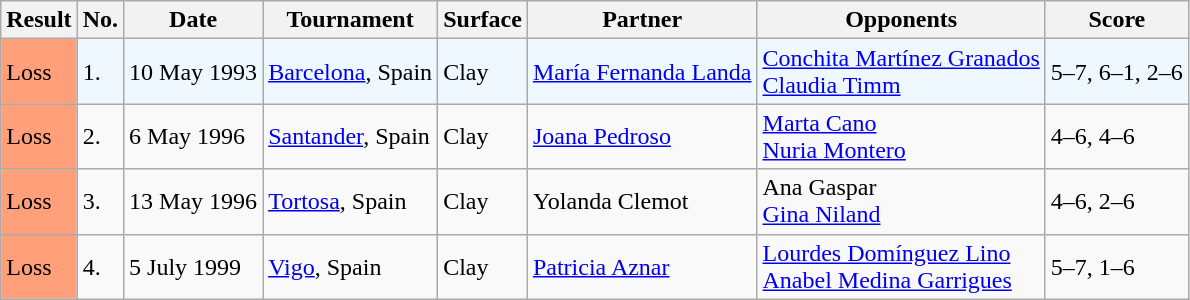<table class="sortable wikitable">
<tr>
<th>Result</th>
<th>No.</th>
<th>Date</th>
<th>Tournament</th>
<th>Surface</th>
<th>Partner</th>
<th>Opponents</th>
<th class="unsortable">Score</th>
</tr>
<tr style="background:#f0f8ff;">
<td style="background:#ffa07a;">Loss</td>
<td>1.</td>
<td>10 May 1993</td>
<td><a href='#'>Barcelona</a>, Spain</td>
<td>Clay</td>
<td> <a href='#'>María Fernanda Landa</a></td>
<td> <a href='#'>Conchita Martínez Granados</a> <br>  <a href='#'>Claudia Timm</a></td>
<td>5–7, 6–1, 2–6</td>
</tr>
<tr>
<td style="background:#ffa07a;">Loss</td>
<td>2.</td>
<td>6 May 1996</td>
<td><a href='#'>Santander</a>, Spain</td>
<td>Clay</td>
<td> <a href='#'>Joana Pedroso</a></td>
<td> <a href='#'>Marta Cano</a> <br>  <a href='#'>Nuria Montero</a></td>
<td>4–6, 4–6</td>
</tr>
<tr>
<td style="background:#ffa07a;">Loss</td>
<td>3.</td>
<td>13 May 1996</td>
<td><a href='#'>Tortosa</a>, Spain</td>
<td>Clay</td>
<td> Yolanda Clemot</td>
<td> Ana Gaspar <br>  <a href='#'>Gina Niland</a></td>
<td>4–6, 2–6</td>
</tr>
<tr>
<td style="background:#ffa07a;">Loss</td>
<td>4.</td>
<td>5 July 1999</td>
<td><a href='#'>Vigo</a>, Spain</td>
<td>Clay</td>
<td> <a href='#'>Patricia Aznar</a></td>
<td> <a href='#'>Lourdes Domínguez Lino</a> <br>  <a href='#'>Anabel Medina Garrigues</a></td>
<td>5–7, 1–6</td>
</tr>
</table>
